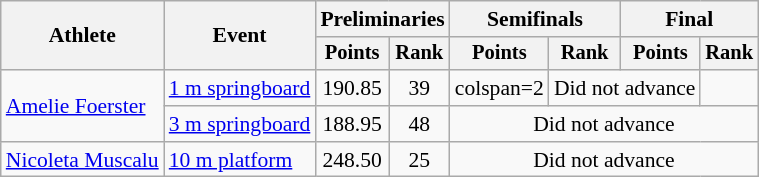<table class="wikitable" style="text-align:center; font-size:90%;">
<tr>
<th rowspan=2>Athlete</th>
<th rowspan=2>Event</th>
<th colspan=2>Preliminaries</th>
<th colspan=2>Semifinals</th>
<th colspan=2>Final</th>
</tr>
<tr style="font-size:95%">
<th>Points</th>
<th>Rank</th>
<th>Points</th>
<th>Rank</th>
<th>Points</th>
<th>Rank</th>
</tr>
<tr>
<td align=left rowspan=2><a href='#'>Amelie Foerster</a></td>
<td align=left><a href='#'>1 m springboard</a></td>
<td>190.85</td>
<td>39</td>
<td>colspan=2 </td>
<td colspan=2>Did not advance</td>
</tr>
<tr>
<td align=left><a href='#'>3 m springboard</a></td>
<td>188.95</td>
<td>48</td>
<td colspan=4>Did not advance</td>
</tr>
<tr>
<td align=left><a href='#'>Nicoleta Muscalu</a></td>
<td align=left><a href='#'>10 m platform</a></td>
<td>248.50</td>
<td>25</td>
<td colspan=4>Did not advance</td>
</tr>
</table>
